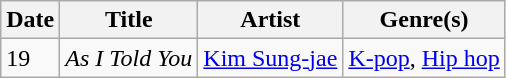<table class="wikitable" style="text-align: left;">
<tr>
<th>Date</th>
<th>Title</th>
<th>Artist</th>
<th>Genre(s)</th>
</tr>
<tr>
<td>19</td>
<td><em>As I Told You</em></td>
<td><a href='#'>Kim Sung-jae</a></td>
<td><a href='#'>K-pop</a>, <a href='#'>Hip hop</a></td>
</tr>
</table>
